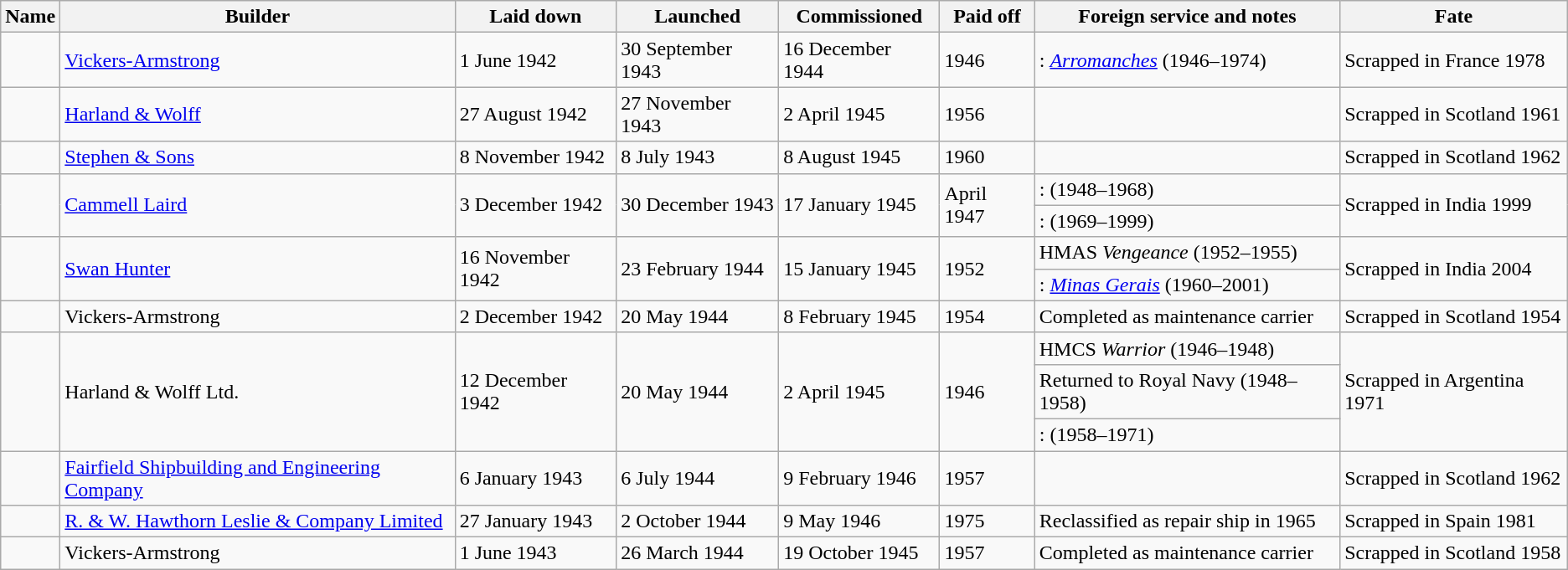<table class="wikitable sortable plainrowheaders">
<tr>
<th scope="col">Name</th>
<th scope="col">Builder</th>
<th scope="col">Laid down</th>
<th scope="col">Launched</th>
<th scope="col">Commissioned</th>
<th scope="col">Paid off</th>
<th scope="col">Foreign service and notes</th>
<th scope="col">Fate</th>
</tr>
<tr>
<td></td>
<td><a href='#'>Vickers-Armstrong</a></td>
<td>1 June 1942 </td>
<td>30 September 1943 </td>
<td>16 December 1944 </td>
<td>1946</td>
<td>: <em><a href='#'>Arromanches</a></em> (1946–1974) </td>
<td>Scrapped in France 1978 </td>
</tr>
<tr>
<td></td>
<td><a href='#'>Harland & Wolff</a></td>
<td>27 August 1942 </td>
<td>27 November 1943 </td>
<td>2 April 1945 </td>
<td>1956</td>
<td></td>
<td>Scrapped in Scotland 1961 </td>
</tr>
<tr>
<td></td>
<td><a href='#'>Stephen & Sons</a></td>
<td>8 November 1942 </td>
<td>8 July 1943 </td>
<td>8 August 1945 </td>
<td>1960</td>
<td></td>
<td>Scrapped in Scotland 1962 </td>
</tr>
<tr>
<td rowspan=2></td>
<td rowspan=2><a href='#'>Cammell Laird</a></td>
<td rowspan=2>3 December 1942 </td>
<td rowspan=2>30 December 1943 </td>
<td rowspan=2>17 January 1945 </td>
<td rowspan=2>April 1947</td>
<td>:  (1948–1968) </td>
<td rowspan=2>Scrapped in India 1999 </td>
</tr>
<tr>
<td>:  (1969–1999) </td>
</tr>
<tr>
<td rowspan=2></td>
<td rowspan=2><a href='#'>Swan Hunter</a></td>
<td rowspan=2>16 November 1942 </td>
<td rowspan=2>23 February 1944 </td>
<td rowspan=2>15 January 1945 </td>
<td rowspan=2>1952</td>
<td> HMAS <em>Vengeance</em> (1952–1955) </td>
<td rowspan=2>Scrapped in India 2004 </td>
</tr>
<tr>
<td>: <a href='#'><em>Minas Gerais</em></a> (1960–2001) </td>
</tr>
<tr>
<td></td>
<td>Vickers-Armstrong </td>
<td>2 December 1942 </td>
<td>20 May 1944 </td>
<td>8 February 1945 </td>
<td>1954</td>
<td>Completed as maintenance carrier </td>
<td>Scrapped in Scotland 1954 </td>
</tr>
<tr>
<td rowspan=3></td>
<td rowspan=3>Harland & Wolff Ltd.</td>
<td rowspan=3>12 December 1942 </td>
<td rowspan=3>20 May 1944 </td>
<td rowspan=3>2 April 1945</td>
<td rowspan=3>1946</td>
<td> HMCS <em>Warrior</em> (1946–1948)</td>
<td rowspan=3>Scrapped in Argentina 1971</td>
</tr>
<tr>
<td>Returned to Royal Navy (1948–1958)</td>
</tr>
<tr>
<td>:  (1958–1971) </td>
</tr>
<tr>
<td></td>
<td><a href='#'>Fairfield Shipbuilding and Engineering Company</a></td>
<td>6 January 1943 </td>
<td>6 July 1944 </td>
<td>9 February 1946 </td>
<td>1957</td>
<td></td>
<td>Scrapped in Scotland 1962 </td>
</tr>
<tr>
<td></td>
<td><a href='#'>R. & W. Hawthorn Leslie & Company Limited</a></td>
<td>27 January 1943 </td>
<td>2 October 1944 </td>
<td>9 May 1946 </td>
<td>1975</td>
<td>Reclassified as repair ship in 1965 </td>
<td>Scrapped in Spain 1981</td>
</tr>
<tr>
<td></td>
<td>Vickers-Armstrong </td>
<td>1 June 1943</td>
<td>26 March 1944 </td>
<td>19 October 1945 </td>
<td>1957</td>
<td>Completed as maintenance carrier </td>
<td>Scrapped in Scotland 1958 </td>
</tr>
</table>
